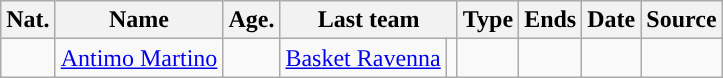<table class="wikitable sortable">
<tr>
<th>Nat.</th>
<th>Name</th>
<th>Age.</th>
<th colspan=2>Last team</th>
<th>Type</th>
<th>Ends</th>
<th>Date</th>
<th>Source</th>
</tr>
<tr>
<td></td>
<td><a href='#'>Antimo Martino</a></td>
<td></td>
<td><a href='#'>Basket Ravenna</a></td>
<td></td>
<td></td>
<td></td>
<td></td>
<td></td>
</tr>
</table>
